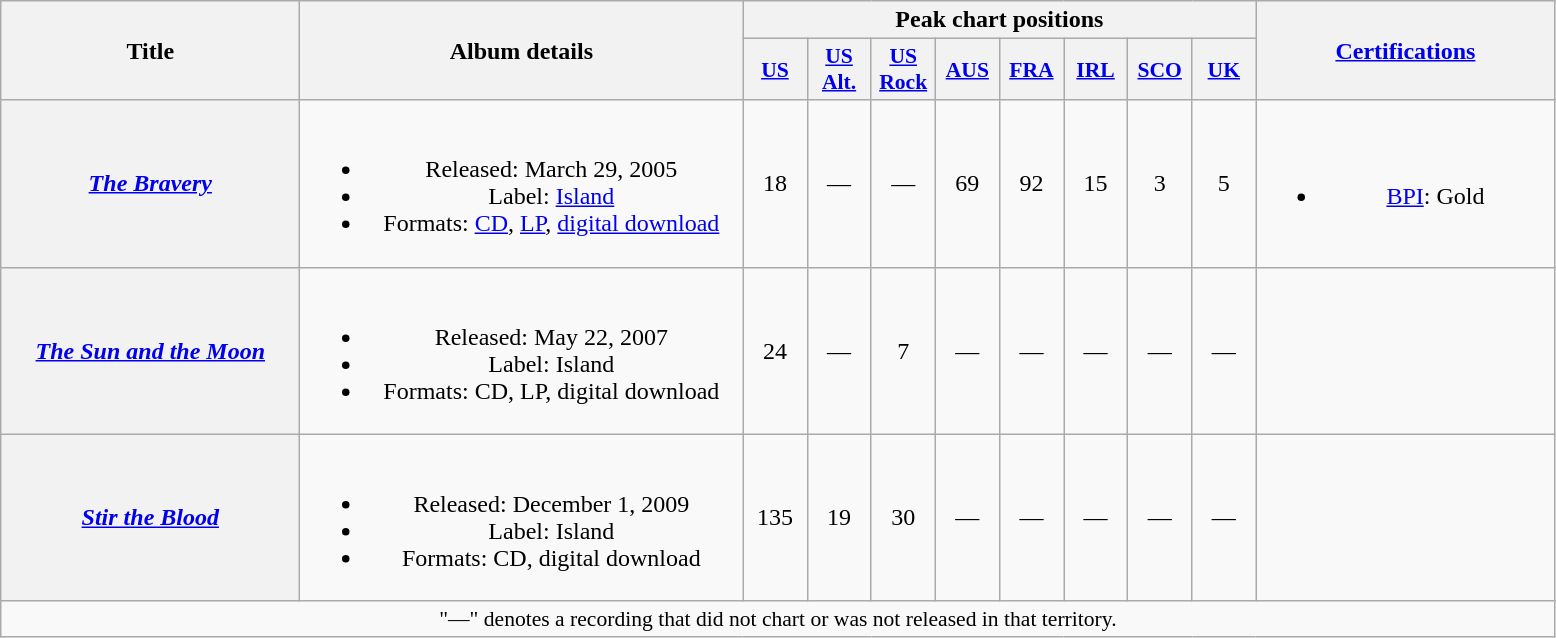<table class="wikitable plainrowheaders" style="text-align:center;">
<tr>
<th scope="col" rowspan="2" style="width:12em;">Title</th>
<th scope="col" rowspan="2" style="width:18em;">Album details</th>
<th scope="col" colspan="8">Peak chart positions</th>
<th scope="col" rowspan="2" style="width:12em;"><a href='#'>Certifications</a></th>
</tr>
<tr>
<th scope="col" style="width:2.5em;font-size:90%;"><a href='#'>US</a><br></th>
<th scope="col" style="width:2.5em;font-size:90%;"><a href='#'>US<br>Alt.</a><br></th>
<th scope="col" style="width:2.5em;font-size:90%;"><a href='#'>US<br>Rock</a><br></th>
<th scope="col" style="width:2.5em;font-size:90%;"><a href='#'>AUS</a><br></th>
<th scope="col" style="width:2.5em;font-size:90%;"><a href='#'>FRA</a><br></th>
<th scope="col" style="width:2.5em;font-size:90%;"><a href='#'>IRL</a><br></th>
<th scope="col" style="width:2.5em;font-size:90%;"><a href='#'>SCO</a><br></th>
<th scope="col" style="width:2.5em;font-size:90%;"><a href='#'>UK</a><br></th>
</tr>
<tr>
<th scope="row"><em><a href='#'>The Bravery</a></em></th>
<td><br><ul><li>Released: March 29, 2005</li><li>Label: <a href='#'>Island</a></li><li>Formats: <a href='#'>CD</a>, <a href='#'>LP</a>, <a href='#'>digital download</a></li></ul></td>
<td>18</td>
<td>—</td>
<td>—</td>
<td>69</td>
<td>92</td>
<td>15</td>
<td>3</td>
<td>5</td>
<td><br><ul><li><a href='#'>BPI</a>: Gold</li></ul></td>
</tr>
<tr>
<th scope="row"><em><a href='#'>The Sun and the Moon</a></em></th>
<td><br><ul><li>Released: May 22, 2007</li><li>Label: Island</li><li>Formats: CD, LP, digital download</li></ul></td>
<td>24</td>
<td>—</td>
<td>7</td>
<td>—</td>
<td>—</td>
<td>—</td>
<td>—</td>
<td>—</td>
<td></td>
</tr>
<tr>
<th scope="row"><em><a href='#'>Stir the Blood</a></em></th>
<td><br><ul><li>Released: December 1, 2009</li><li>Label: Island</li><li>Formats: CD, digital download</li></ul></td>
<td>135</td>
<td>19</td>
<td>30</td>
<td>—</td>
<td>—</td>
<td>—</td>
<td>—</td>
<td>—</td>
<td></td>
</tr>
<tr>
<td colspan="11" style="font-size:90%">"—" denotes a recording that did not chart or was not released in that territory.</td>
</tr>
</table>
